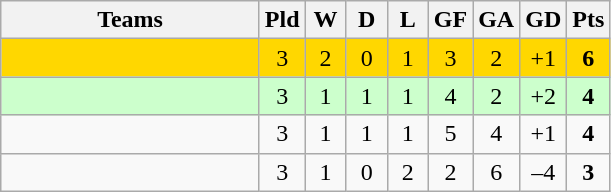<table class="wikitable" style="text-align: center;">
<tr>
<th width=165>Teams</th>
<th width=20>Pld</th>
<th width=20>W</th>
<th width=20>D</th>
<th width=20>L</th>
<th width=20>GF</th>
<th width=20>GA</th>
<th width=20>GD</th>
<th width=20>Pts</th>
</tr>
<tr align=center style="background:gold">
<td style="text-align:left;"></td>
<td>3</td>
<td>2</td>
<td>0</td>
<td>1</td>
<td>3</td>
<td>2</td>
<td>+1</td>
<td><strong>6</strong></td>
</tr>
<tr align=center style="background:#ccffcc;">
<td style="text-align:left;"></td>
<td>3</td>
<td>1</td>
<td>1</td>
<td>1</td>
<td>4</td>
<td>2</td>
<td>+2</td>
<td><strong>4</strong></td>
</tr>
<tr align=center>
<td style="text-align:left;"></td>
<td>3</td>
<td>1</td>
<td>1</td>
<td>1</td>
<td>5</td>
<td>4</td>
<td>+1</td>
<td><strong>4</strong></td>
</tr>
<tr align=center>
<td style="text-align:left;"></td>
<td>3</td>
<td>1</td>
<td>0</td>
<td>2</td>
<td>2</td>
<td>6</td>
<td>–4</td>
<td><strong>3</strong></td>
</tr>
</table>
